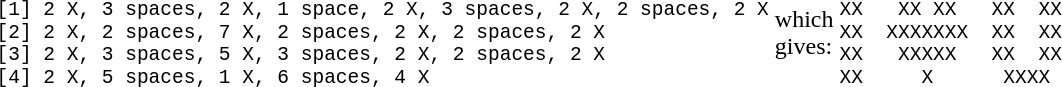<table>
<tr>
<td><pre><br>[1] 2 X, 3 spaces, 2 X, 1 space, 2 X, 3 spaces, 2 X, 2 spaces, 2 X
[2] 2 X, 2 spaces, 7 X, 2 spaces, 2 X, 2 spaces, 2 X              
[3] 2 X, 3 spaces, 5 X, 3 spaces, 2 X, 2 spaces, 2 X              
[4] 2 X, 5 spaces, 1 X, 6 spaces, 4 X                             
</pre></td>
<td>which<br>gives:</td>
<td><pre><br>XX   XX XX   XX  XX
XX  XXXXXXX  XX  XX
XX   XXXXX   XX  XX
XX     X      XXXX
</pre></td>
</tr>
</table>
